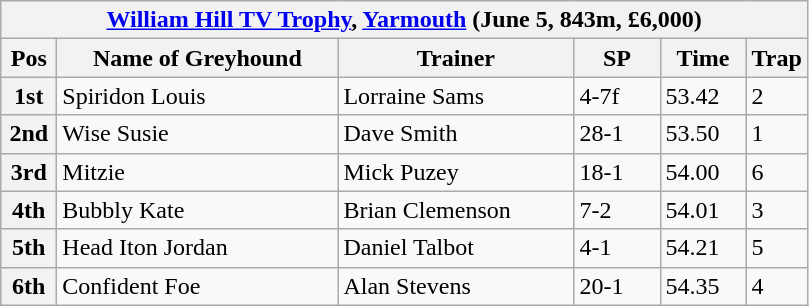<table class="wikitable">
<tr>
<th colspan="6"><a href='#'>William Hill TV Trophy</a>, <a href='#'>Yarmouth</a> (June 5, 843m, £6,000)</th>
</tr>
<tr>
<th width=30>Pos</th>
<th width=180>Name of Greyhound</th>
<th width=150>Trainer</th>
<th width=50>SP</th>
<th width=50>Time</th>
<th width=30>Trap</th>
</tr>
<tr>
<th>1st</th>
<td>Spiridon Louis</td>
<td>Lorraine Sams</td>
<td>4-7f</td>
<td>53.42</td>
<td>2</td>
</tr>
<tr>
<th>2nd</th>
<td>Wise Susie</td>
<td>Dave Smith</td>
<td>28-1</td>
<td>53.50</td>
<td>1</td>
</tr>
<tr>
<th>3rd</th>
<td>Mitzie</td>
<td>Mick Puzey</td>
<td>18-1</td>
<td>54.00</td>
<td>6</td>
</tr>
<tr>
<th>4th</th>
<td>Bubbly Kate</td>
<td>Brian Clemenson</td>
<td>7-2</td>
<td>54.01</td>
<td>3</td>
</tr>
<tr>
<th>5th</th>
<td>Head Iton Jordan</td>
<td>Daniel Talbot</td>
<td>4-1</td>
<td>54.21</td>
<td>5</td>
</tr>
<tr>
<th>6th</th>
<td>Confident Foe</td>
<td>Alan Stevens</td>
<td>20-1</td>
<td>54.35</td>
<td>4</td>
</tr>
</table>
